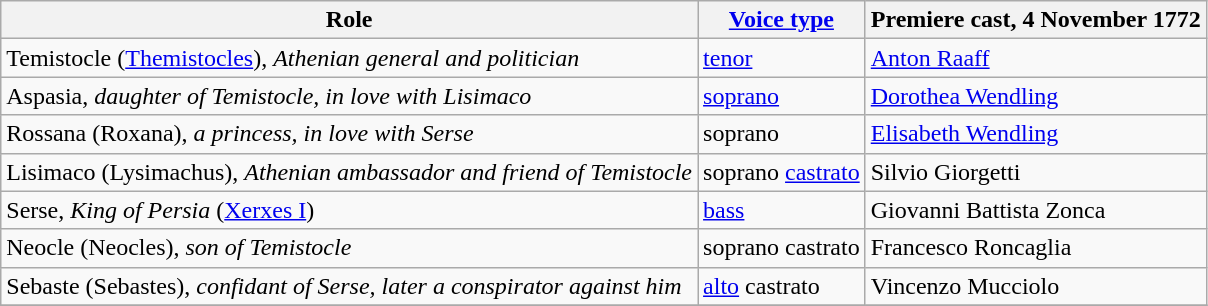<table class="wikitable">
<tr>
<th>Role</th>
<th><a href='#'>Voice type</a></th>
<th>Premiere cast, 4 November 1772</th>
</tr>
<tr>
<td>Temistocle (<a href='#'>Themistocles</a>), <em>Athenian general and politician</em></td>
<td><a href='#'>tenor</a></td>
<td><a href='#'>Anton Raaff</a></td>
</tr>
<tr>
<td>Aspasia, <em>daughter of Temistocle, in love with Lisimaco</em></td>
<td><a href='#'>soprano</a></td>
<td><a href='#'>Dorothea Wendling</a></td>
</tr>
<tr>
<td>Rossana (Roxana), <em>a princess, in love with Serse</em></td>
<td>soprano</td>
<td><a href='#'>Elisabeth Wendling</a></td>
</tr>
<tr>
<td>Lisimaco (Lysimachus), <em>Athenian ambassador and friend of Temistocle</em></td>
<td>soprano <a href='#'>castrato</a></td>
<td>Silvio Giorgetti</td>
</tr>
<tr>
<td>Serse, <em>King of Persia</em> (<a href='#'>Xerxes I</a>)</td>
<td><a href='#'>bass</a></td>
<td>Giovanni Battista Zonca</td>
</tr>
<tr>
<td>Neocle (Neocles), <em>son of Temistocle</em></td>
<td>soprano castrato</td>
<td>Francesco Roncaglia</td>
</tr>
<tr>
<td>Sebaste (Sebastes), <em>confidant of Serse, later a conspirator against him</em></td>
<td><a href='#'>alto</a> castrato</td>
<td>Vincenzo Mucciolo</td>
</tr>
<tr>
</tr>
</table>
